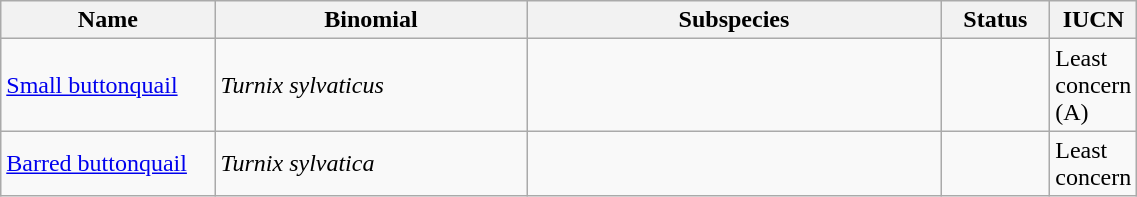<table width=60% class="wikitable">
<tr>
<th width=20%>Name</th>
<th width=30%>Binomial</th>
<th width=40%>Subspecies</th>
<th width=30%>Status</th>
<th width=30%>IUCN</th>
</tr>
<tr>
<td><a href='#'>Small buttonquail</a><br></td>
<td><em>Turnix sylvaticus</em></td>
<td></td>
<td></td>
<td>Least concern<br>(A)</td>
</tr>
<tr>
<td><a href='#'>Barred buttonquail</a><br></td>
<td><em>Turnix sylvatica</em></td>
<td></td>
<td></td>
<td>Least concern</td>
</tr>
</table>
